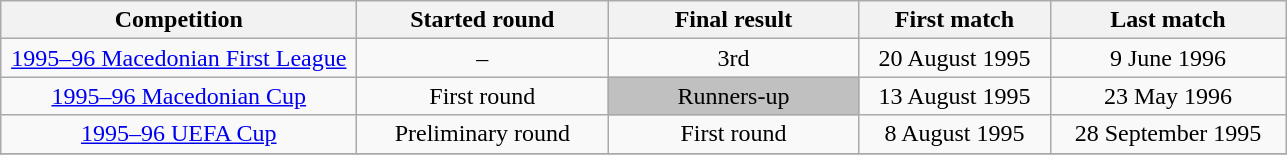<table class="wikitable" style="text-align: center;">
<tr>
<th width="230">Competition</th>
<th width="160">Started round</th>
<th width="160">Final result</th>
<th width="120">First match</th>
<th width="150">Last match</th>
</tr>
<tr>
<td><a href='#'>1995–96 Macedonian First League</a></td>
<td>–</td>
<td>3rd</td>
<td>20 August 1995</td>
<td>9 June 1996</td>
</tr>
<tr>
<td><a href='#'>1995–96 Macedonian Cup</a></td>
<td>First round</td>
<td bgcolor=silver>Runners-up</td>
<td>13 August 1995</td>
<td>23 May 1996</td>
</tr>
<tr>
<td><a href='#'>1995–96 UEFA Cup</a></td>
<td>Preliminary round</td>
<td>First round</td>
<td>8 August 1995</td>
<td>28 September 1995</td>
</tr>
<tr>
</tr>
</table>
